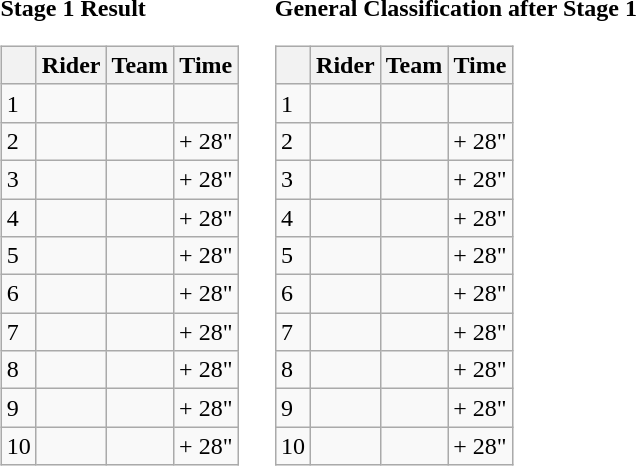<table>
<tr>
<td><strong>Stage 1 Result</strong><br><table class="wikitable">
<tr>
<th></th>
<th>Rider</th>
<th>Team</th>
<th>Time</th>
</tr>
<tr>
<td>1</td>
<td></td>
<td></td>
<td align="right"></td>
</tr>
<tr>
<td>2</td>
<td></td>
<td></td>
<td align="right">+ 28"</td>
</tr>
<tr>
<td>3</td>
<td></td>
<td></td>
<td align="right">+ 28"</td>
</tr>
<tr>
<td>4</td>
<td></td>
<td></td>
<td align="right">+ 28"</td>
</tr>
<tr>
<td>5</td>
<td></td>
<td></td>
<td align="right">+ 28"</td>
</tr>
<tr>
<td>6</td>
<td></td>
<td></td>
<td align="right">+ 28"</td>
</tr>
<tr>
<td>7</td>
<td></td>
<td></td>
<td align="right">+ 28"</td>
</tr>
<tr>
<td>8</td>
<td></td>
<td></td>
<td align="right">+ 28"</td>
</tr>
<tr>
<td>9</td>
<td></td>
<td></td>
<td align="right">+ 28"</td>
</tr>
<tr>
<td>10</td>
<td></td>
<td></td>
<td align="right">+ 28"</td>
</tr>
</table>
</td>
<td></td>
<td><strong>General Classification after Stage 1</strong><br><table class="wikitable">
<tr>
<th></th>
<th>Rider</th>
<th>Team</th>
<th>Time</th>
</tr>
<tr>
<td>1</td>
<td> </td>
<td></td>
<td align="right"></td>
</tr>
<tr>
<td>2</td>
<td></td>
<td></td>
<td align="right">+ 28"</td>
</tr>
<tr>
<td>3</td>
<td></td>
<td></td>
<td align="right">+ 28"</td>
</tr>
<tr>
<td>4</td>
<td></td>
<td></td>
<td align="right">+ 28"</td>
</tr>
<tr>
<td>5</td>
<td></td>
<td></td>
<td align="right">+ 28"</td>
</tr>
<tr>
<td>6</td>
<td></td>
<td></td>
<td align="right">+ 28"</td>
</tr>
<tr>
<td>7</td>
<td></td>
<td></td>
<td align="right">+ 28"</td>
</tr>
<tr>
<td>8</td>
<td></td>
<td></td>
<td align="right">+ 28"</td>
</tr>
<tr>
<td>9</td>
<td></td>
<td></td>
<td align="right">+ 28"</td>
</tr>
<tr>
<td>10</td>
<td></td>
<td></td>
<td align="right">+ 28"</td>
</tr>
</table>
</td>
</tr>
</table>
